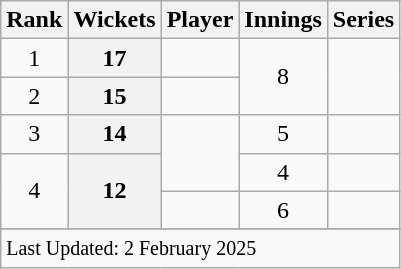<table class="wikitable sortable">
<tr>
<th scope=col>Rank</th>
<th scope=col>Wickets</th>
<th scope=col>Player</th>
<th scope=col>Innings</th>
<th scope=col>Series</th>
</tr>
<tr>
<td align=center>1</td>
<th scope=row style=text-align:center;>17</th>
<td></td>
<td align=center rowspan=2>8</td>
<td rowspan=2></td>
</tr>
<tr>
<td align=center>2</td>
<th scope=row style=text-align:center;>15</th>
<td></td>
</tr>
<tr>
<td align=center>3</td>
<th scope=row style=text-align:center;>14</th>
<td rowspan=2></td>
<td align=center>5</td>
<td></td>
</tr>
<tr>
<td align=center rowspan=2>4</td>
<th scope=row style=text-align:center; rowspan=2>12</th>
<td align=center>4</td>
<td></td>
</tr>
<tr>
<td></td>
<td align=center>6</td>
<td></td>
</tr>
<tr>
</tr>
<tr class=sortbottom>
<td colspan=5><small>Last Updated: 2 February 2025</small></td>
</tr>
</table>
